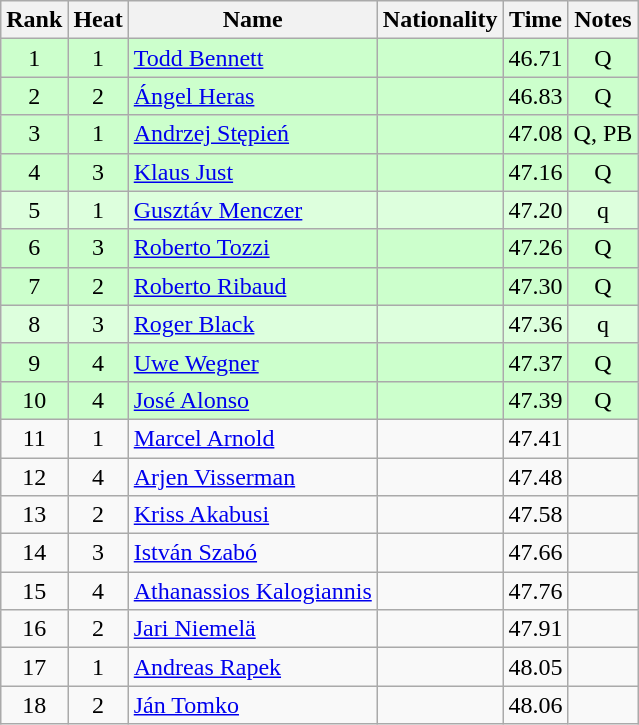<table class="wikitable sortable" style="text-align:center">
<tr>
<th>Rank</th>
<th>Heat</th>
<th>Name</th>
<th>Nationality</th>
<th>Time</th>
<th>Notes</th>
</tr>
<tr bgcolor=ccffcc>
<td>1</td>
<td>1</td>
<td align="left"><a href='#'>Todd Bennett</a></td>
<td align=left></td>
<td>46.71</td>
<td>Q</td>
</tr>
<tr bgcolor=ccffcc>
<td>2</td>
<td>2</td>
<td align="left"><a href='#'>Ángel Heras</a></td>
<td align=left></td>
<td>46.83</td>
<td>Q</td>
</tr>
<tr bgcolor=ccffcc>
<td>3</td>
<td>1</td>
<td align="left"><a href='#'>Andrzej Stępień</a></td>
<td align=left></td>
<td>47.08</td>
<td>Q, PB</td>
</tr>
<tr bgcolor=ccffcc>
<td>4</td>
<td>3</td>
<td align="left"><a href='#'>Klaus Just</a></td>
<td align=left></td>
<td>47.16</td>
<td>Q</td>
</tr>
<tr bgcolor=ddffdd>
<td>5</td>
<td>1</td>
<td align="left"><a href='#'>Gusztáv Menczer</a></td>
<td align=left></td>
<td>47.20</td>
<td>q</td>
</tr>
<tr bgcolor=ccffcc>
<td>6</td>
<td>3</td>
<td align="left"><a href='#'>Roberto Tozzi</a></td>
<td align=left></td>
<td>47.26</td>
<td>Q</td>
</tr>
<tr bgcolor=ccffcc>
<td>7</td>
<td>2</td>
<td align="left"><a href='#'>Roberto Ribaud</a></td>
<td align=left></td>
<td>47.30</td>
<td>Q</td>
</tr>
<tr bgcolor=ddffdd>
<td>8</td>
<td>3</td>
<td align="left"><a href='#'>Roger Black</a></td>
<td align=left></td>
<td>47.36</td>
<td>q</td>
</tr>
<tr bgcolor=ccffcc>
<td>9</td>
<td>4</td>
<td align="left"><a href='#'>Uwe Wegner</a></td>
<td align=left></td>
<td>47.37</td>
<td>Q</td>
</tr>
<tr bgcolor=ccffcc>
<td>10</td>
<td>4</td>
<td align="left"><a href='#'>José Alonso</a></td>
<td align=left></td>
<td>47.39</td>
<td>Q</td>
</tr>
<tr>
<td>11</td>
<td>1</td>
<td align="left"><a href='#'>Marcel Arnold</a></td>
<td align=left></td>
<td>47.41</td>
<td></td>
</tr>
<tr>
<td>12</td>
<td>4</td>
<td align="left"><a href='#'>Arjen Visserman</a></td>
<td align=left></td>
<td>47.48</td>
<td></td>
</tr>
<tr>
<td>13</td>
<td>2</td>
<td align="left"><a href='#'>Kriss Akabusi</a></td>
<td align=left></td>
<td>47.58</td>
<td></td>
</tr>
<tr>
<td>14</td>
<td>3</td>
<td align="left"><a href='#'>István Szabó</a></td>
<td align=left></td>
<td>47.66</td>
<td></td>
</tr>
<tr>
<td>15</td>
<td>4</td>
<td align="left"><a href='#'>Athanassios Kalogiannis</a></td>
<td align=left></td>
<td>47.76</td>
<td></td>
</tr>
<tr>
<td>16</td>
<td>2</td>
<td align="left"><a href='#'>Jari Niemelä</a></td>
<td align=left></td>
<td>47.91</td>
<td></td>
</tr>
<tr>
<td>17</td>
<td>1</td>
<td align="left"><a href='#'>Andreas Rapek</a></td>
<td align=left></td>
<td>48.05</td>
<td></td>
</tr>
<tr>
<td>18</td>
<td>2</td>
<td align="left"><a href='#'>Ján Tomko</a></td>
<td align=left></td>
<td>48.06</td>
<td></td>
</tr>
</table>
